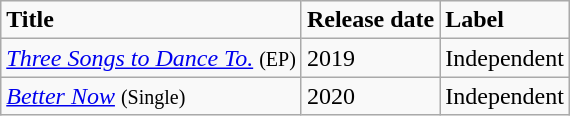<table class="wikitable">
<tr>
<td><strong>Title</strong></td>
<td><strong>Release date</strong></td>
<td><strong>Label</strong></td>
</tr>
<tr>
<td><em><a href='#'>Three Songs to Dance To.</a></em> <small>(EP)</small></td>
<td>2019</td>
<td>Independent</td>
</tr>
<tr>
<td><em><a href='#'>Better Now</a></em> <small>(Single)</small></td>
<td>2020</td>
<td>Independent</td>
</tr>
</table>
